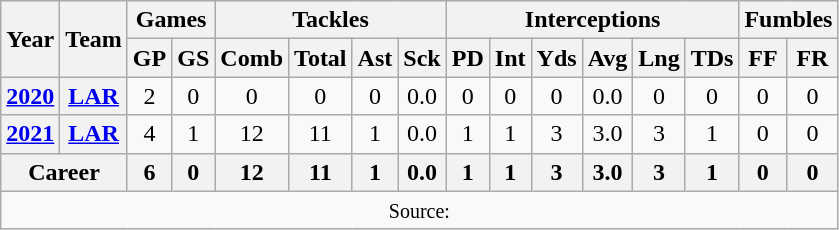<table class="wikitable" style="text-align: center;">
<tr>
<th rowspan="2">Year</th>
<th rowspan="2">Team</th>
<th colspan="2">Games</th>
<th colspan="4">Tackles</th>
<th colspan="6">Interceptions</th>
<th colspan="2">Fumbles</th>
</tr>
<tr>
<th>GP</th>
<th>GS</th>
<th>Comb</th>
<th>Total</th>
<th>Ast</th>
<th>Sck</th>
<th>PD</th>
<th>Int</th>
<th>Yds</th>
<th>Avg</th>
<th>Lng</th>
<th>TDs</th>
<th>FF</th>
<th>FR</th>
</tr>
<tr>
<th><a href='#'>2020</a></th>
<th><a href='#'>LAR</a></th>
<td>2</td>
<td>0</td>
<td>0</td>
<td>0</td>
<td>0</td>
<td>0.0</td>
<td>0</td>
<td>0</td>
<td>0</td>
<td>0.0</td>
<td>0</td>
<td>0</td>
<td>0</td>
<td>0</td>
</tr>
<tr>
<th><a href='#'>2021</a></th>
<th><a href='#'>LAR</a></th>
<td>4</td>
<td>1</td>
<td>12</td>
<td>11</td>
<td>1</td>
<td>0.0</td>
<td>1</td>
<td>1</td>
<td>3</td>
<td>3.0</td>
<td>3</td>
<td>1</td>
<td>0</td>
<td>0</td>
</tr>
<tr>
<th colspan="2">Career</th>
<th>6</th>
<th>0</th>
<th>12</th>
<th>11</th>
<th>1</th>
<th>0.0</th>
<th>1</th>
<th>1</th>
<th>3</th>
<th>3.0</th>
<th>3</th>
<th>1</th>
<th>0</th>
<th>0</th>
</tr>
<tr>
<td colspan="18"><small>Source: </small></td>
</tr>
</table>
